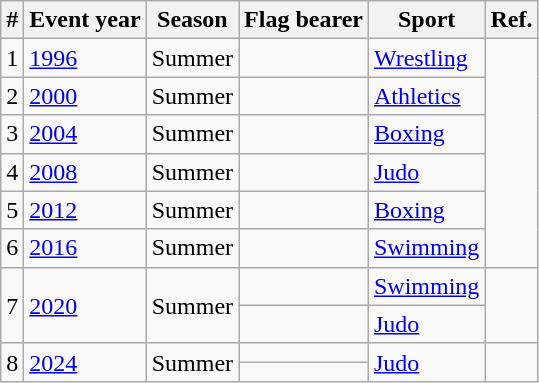<table class="wikitable sortable">
<tr>
<th>#</th>
<th>Event year</th>
<th>Season</th>
<th>Flag bearer</th>
<th>Sport</th>
<th>Ref.</th>
</tr>
<tr>
<td>1</td>
<td><a href='#'>1996</a></td>
<td>Summer</td>
<td></td>
<td><a href='#'>Wrestling</a></td>
<td rowspan=6></td>
</tr>
<tr>
<td>2</td>
<td><a href='#'>2000</a></td>
<td>Summer</td>
<td></td>
<td><a href='#'>Athletics</a></td>
</tr>
<tr>
<td>3</td>
<td><a href='#'>2004</a></td>
<td>Summer</td>
<td></td>
<td><a href='#'>Boxing</a></td>
</tr>
<tr>
<td>4</td>
<td><a href='#'>2008</a></td>
<td>Summer</td>
<td></td>
<td><a href='#'>Judo</a></td>
</tr>
<tr>
<td>5</td>
<td><a href='#'>2012</a></td>
<td>Summer</td>
<td></td>
<td><a href='#'>Boxing</a></td>
</tr>
<tr>
<td>6</td>
<td><a href='#'>2016</a></td>
<td>Summer</td>
<td></td>
<td><a href='#'>Swimming</a></td>
</tr>
<tr>
<td rowspan=2>7</td>
<td rowspan=2><a href='#'>2020</a></td>
<td rowspan=2>Summer</td>
<td></td>
<td><a href='#'>Swimming</a></td>
<td rowspan=2></td>
</tr>
<tr>
<td></td>
<td><a href='#'>Judo</a></td>
</tr>
<tr>
<td rowspan=2>8</td>
<td rowspan=2><a href='#'>2024</a></td>
<td rowspan=2>Summer</td>
<td></td>
<td rowspan=2><a href='#'>Judo</a></td>
<td rowspan=2></td>
</tr>
<tr>
<td></td>
</tr>
</table>
